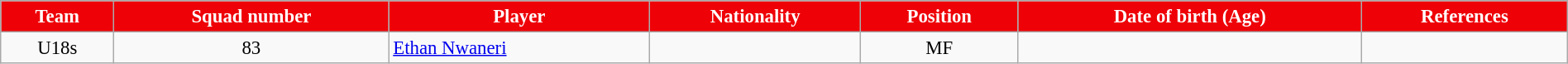<table class="wikitable" style="text-align:center; font-size:95%; width:100%;">
<tr>
<th style="background-color:#ee0107; color:#ffffff;">Team</th>
<th style="background-color:#ee0107; color:#ffffff;">Squad number</th>
<th style="background-color:#ee0107; color:#ffffff;">Player</th>
<th style="background-color:#ee0107; color:#ffffff;">Nationality</th>
<th style="background-color:#ee0107; color:#ffffff;">Position</th>
<th style="background-color:#ee0107; color:#ffffff;">Date of birth (Age)</th>
<th style="background-color:#ee0107; color:#ffffff;">References</th>
</tr>
<tr>
<td>U18s</td>
<td>83</td>
<td style="text-align:left;" data-sort-value="Nwan"><a href='#'>Ethan Nwaneri</a></td>
<td></td>
<td>MF</td>
<td style="text-align:right;"></td>
<td></td>
</tr>
</table>
